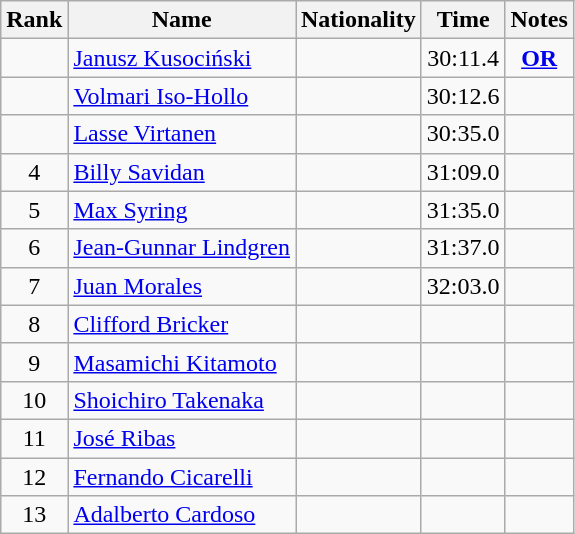<table class="wikitable sortable" style="text-align:center">
<tr>
<th>Rank</th>
<th>Name</th>
<th>Nationality</th>
<th>Time</th>
<th>Notes</th>
</tr>
<tr>
<td></td>
<td align=left><a href='#'>Janusz Kusociński</a></td>
<td align=left></td>
<td>30:11.4</td>
<td><strong><a href='#'>OR</a></strong></td>
</tr>
<tr>
<td></td>
<td align=left><a href='#'>Volmari Iso-Hollo</a></td>
<td align=left></td>
<td>30:12.6</td>
<td></td>
</tr>
<tr>
<td></td>
<td align=left><a href='#'>Lasse Virtanen</a></td>
<td align=left></td>
<td>30:35.0</td>
<td></td>
</tr>
<tr>
<td>4</td>
<td align=left><a href='#'>Billy Savidan</a></td>
<td align=left></td>
<td>31:09.0</td>
<td></td>
</tr>
<tr>
<td>5</td>
<td align=left><a href='#'>Max Syring</a></td>
<td align=left></td>
<td>31:35.0</td>
<td></td>
</tr>
<tr>
<td>6</td>
<td align=left><a href='#'>Jean-Gunnar Lindgren</a></td>
<td align=left></td>
<td>31:37.0</td>
<td></td>
</tr>
<tr>
<td>7</td>
<td align=left><a href='#'>Juan Morales</a></td>
<td align=left></td>
<td>32:03.0</td>
<td></td>
</tr>
<tr>
<td>8</td>
<td align=left><a href='#'>Clifford Bricker</a></td>
<td align=left></td>
<td></td>
<td></td>
</tr>
<tr>
<td>9</td>
<td align=left><a href='#'>Masamichi Kitamoto</a></td>
<td align=left></td>
<td></td>
<td></td>
</tr>
<tr>
<td>10</td>
<td align=left><a href='#'>Shoichiro Takenaka</a></td>
<td align=left></td>
<td></td>
<td></td>
</tr>
<tr>
<td>11</td>
<td align=left><a href='#'>José Ribas</a></td>
<td align=left></td>
<td></td>
<td></td>
</tr>
<tr>
<td>12</td>
<td align=left><a href='#'>Fernando Cicarelli</a></td>
<td align=left></td>
<td></td>
<td></td>
</tr>
<tr>
<td>13</td>
<td align=left><a href='#'>Adalberto Cardoso</a></td>
<td align=left></td>
<td></td>
<td></td>
</tr>
</table>
